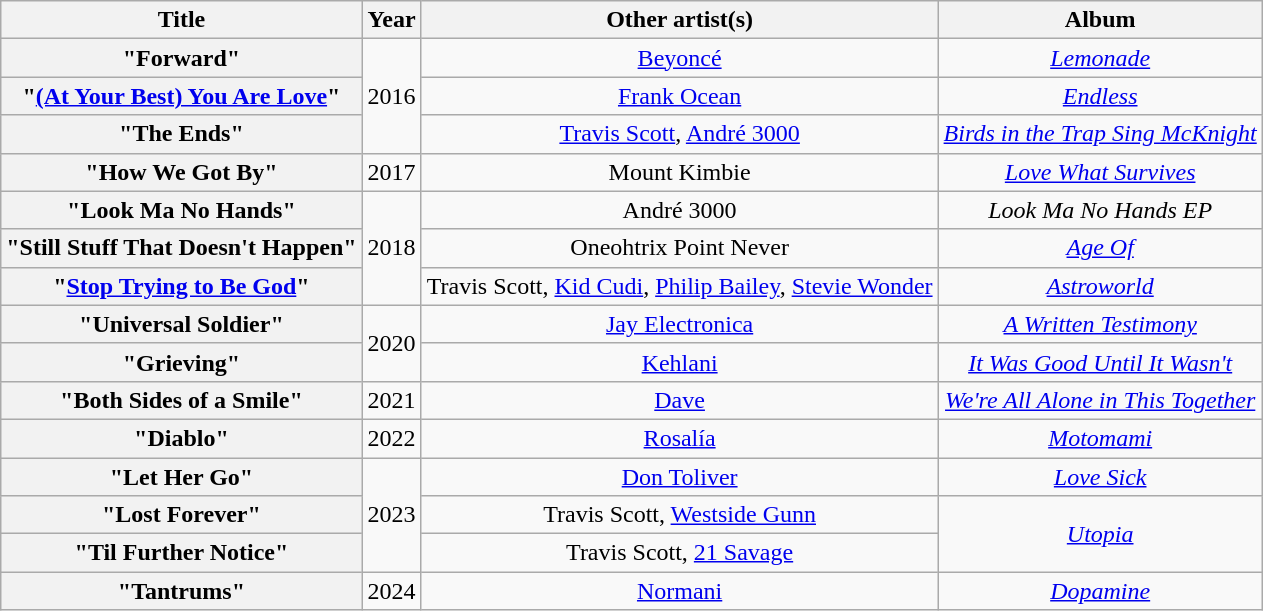<table class="wikitable plainrowheaders" style="text-align:center;">
<tr>
<th scope="col">Title</th>
<th scope="col">Year</th>
<th scope="col">Other artist(s)</th>
<th scope="col">Album</th>
</tr>
<tr>
<th scope="row">"Forward"</th>
<td rowspan="3">2016</td>
<td><a href='#'>Beyoncé</a></td>
<td><em><a href='#'>Lemonade</a></em></td>
</tr>
<tr>
<th scope="row">"<a href='#'>(At Your Best) You Are Love</a>"</th>
<td><a href='#'>Frank Ocean</a></td>
<td><em><a href='#'>Endless</a></em></td>
</tr>
<tr>
<th scope="row">"The Ends"</th>
<td><a href='#'>Travis Scott</a>, <a href='#'>André 3000</a></td>
<td><em><a href='#'>Birds in the Trap Sing McKnight</a></em></td>
</tr>
<tr>
<th scope="row">"How We Got By"</th>
<td>2017</td>
<td>Mount Kimbie</td>
<td><em><a href='#'>Love What Survives</a></em></td>
</tr>
<tr>
<th scope="row">"Look Ma No Hands"</th>
<td rowspan="3">2018</td>
<td>André 3000</td>
<td><em>Look Ma No Hands EP</em></td>
</tr>
<tr>
<th scope="row">"Still Stuff That Doesn't Happen"</th>
<td>Oneohtrix Point Never</td>
<td><em><a href='#'>Age Of</a></em></td>
</tr>
<tr>
<th scope="row">"<a href='#'>Stop Trying to Be God</a>"</th>
<td>Travis Scott, <a href='#'>Kid Cudi</a>, <a href='#'>Philip Bailey</a>, <a href='#'>Stevie Wonder</a></td>
<td><em><a href='#'>Astroworld</a></em></td>
</tr>
<tr>
<th scope="row">"Universal Soldier"</th>
<td rowspan="2">2020</td>
<td><a href='#'>Jay Electronica</a></td>
<td><em><a href='#'>A Written Testimony</a></em></td>
</tr>
<tr>
<th scope="row">"Grieving"</th>
<td><a href='#'>Kehlani</a></td>
<td><em><a href='#'>It Was Good Until It Wasn't</a></em></td>
</tr>
<tr>
<th scope="row">"Both Sides of a Smile"</th>
<td>2021</td>
<td><a href='#'>Dave</a></td>
<td><em><a href='#'>We're All Alone in This Together</a></em></td>
</tr>
<tr>
<th scope="row">"Diablo"</th>
<td>2022</td>
<td><a href='#'>Rosalía</a></td>
<td><em><a href='#'>Motomami</a></em></td>
</tr>
<tr>
<th scope="row">"Let Her Go"</th>
<td rowspan="3">2023</td>
<td><a href='#'>Don Toliver</a></td>
<td><em><a href='#'>Love Sick</a></em></td>
</tr>
<tr>
<th scope="row">"Lost Forever"</th>
<td>Travis Scott, <a href='#'>Westside Gunn</a></td>
<td rowspan="2"><em><a href='#'>Utopia</a></em></td>
</tr>
<tr>
<th scope="row">"Til Further Notice"</th>
<td>Travis Scott, <a href='#'>21 Savage</a></td>
</tr>
<tr>
<th scope="row">"Tantrums"</th>
<td>2024</td>
<td><a href='#'>Normani</a></td>
<td><em><a href='#'>Dopamine</a></em></td>
</tr>
</table>
